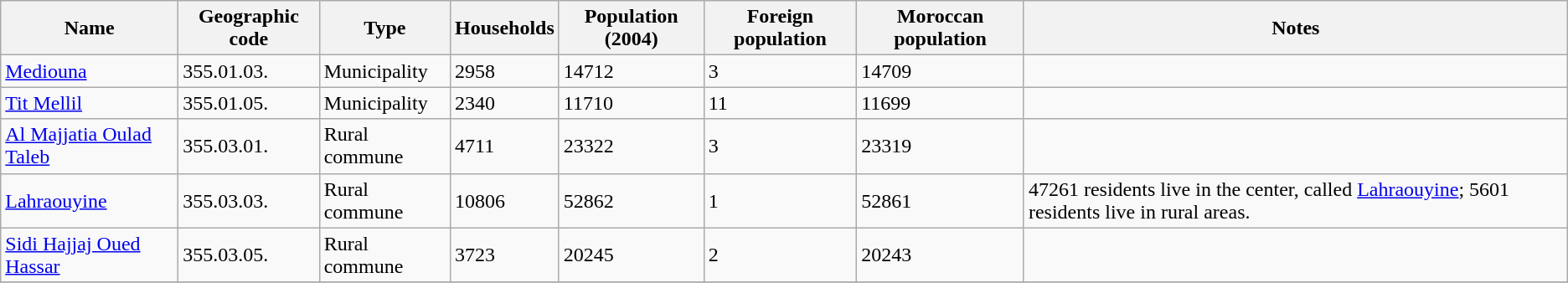<table class="wikitable sortable">
<tr>
<th>Name</th>
<th>Geographic code</th>
<th>Type</th>
<th>Households</th>
<th>Population (2004)</th>
<th>Foreign population</th>
<th>Moroccan population</th>
<th>Notes</th>
</tr>
<tr>
<td><a href='#'>Mediouna</a></td>
<td>355.01.03.</td>
<td>Municipality</td>
<td>2958</td>
<td>14712</td>
<td>3</td>
<td>14709</td>
<td></td>
</tr>
<tr>
<td><a href='#'>Tit Mellil</a></td>
<td>355.01.05.</td>
<td>Municipality</td>
<td>2340</td>
<td>11710</td>
<td>11</td>
<td>11699</td>
<td></td>
</tr>
<tr>
<td><a href='#'>Al Majjatia Oulad Taleb</a></td>
<td>355.03.01.</td>
<td>Rural commune</td>
<td>4711</td>
<td>23322</td>
<td>3</td>
<td>23319</td>
<td></td>
</tr>
<tr>
<td><a href='#'>Lahraouyine</a></td>
<td>355.03.03.</td>
<td>Rural commune</td>
<td>10806</td>
<td>52862</td>
<td>1</td>
<td>52861</td>
<td>47261 residents live in the center, called <a href='#'>Lahraouyine</a>; 5601 residents live in rural areas.</td>
</tr>
<tr>
<td><a href='#'>Sidi Hajjaj Oued Hassar</a></td>
<td>355.03.05.</td>
<td>Rural commune</td>
<td>3723</td>
<td>20245</td>
<td>2</td>
<td>20243</td>
<td></td>
</tr>
<tr>
</tr>
</table>
